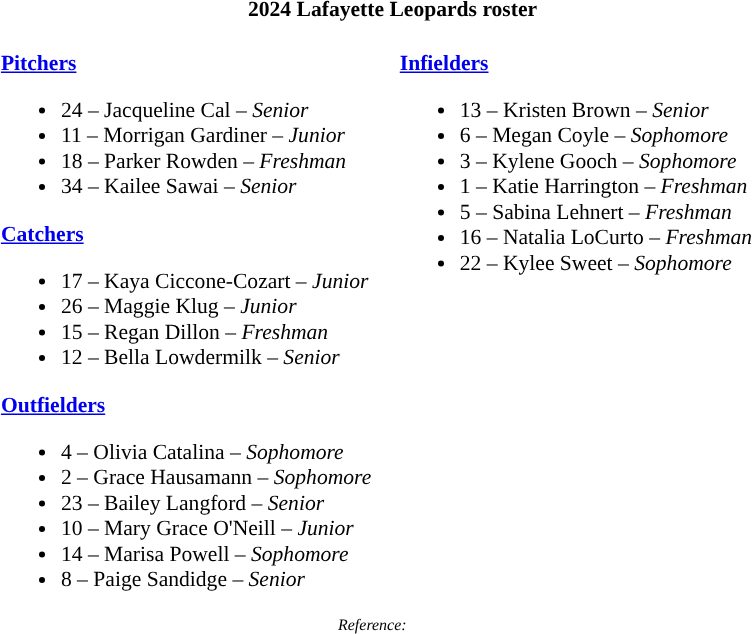<table class="toccolours" style="border-collapse:collapse; font-size:90%;">
<tr>
<th colspan=9>2024 Lafayette Leopards roster</th>
</tr>
<tr>
<td width="03"> </td>
<td valign="top"><br><strong><a href='#'>Pitchers</a></strong><ul><li>24 – Jacqueline Cal – <em>Senior</em></li><li>11 – Morrigan Gardiner – <em>Junior</em></li><li>18 – Parker Rowden – <em>Freshman</em></li><li>34 – Kailee Sawai – <em>Senior</em></li></ul><strong><a href='#'>Catchers</a></strong><ul><li>17 – Kaya Ciccone-Cozart – <em>Junior</em></li><li>26 – Maggie Klug – <em>Junior</em></li><li>15 – Regan Dillon – <em>Freshman</em></li><li>12 – Bella Lowdermilk – <em>Senior</em></li></ul><strong><a href='#'>Outfielders</a></strong><ul><li>4 – Olivia Catalina – <em>Sophomore</em></li><li>2 – Grace Hausamann – <em>Sophomore</em></li><li>23 – Bailey Langford – <em>Senior</em></li><li>10 – Mary Grace O'Neill – <em>Junior</em></li><li>14 – Marisa Powell – <em>Sophomore</em></li><li>8 – Paige Sandidge – <em>Senior</em></li></ul></td>
<td width="15"> </td>
<td valign="top"><br><strong><a href='#'>Infielders</a></strong><ul><li>13 – Kristen Brown – <em>Senior</em></li><li>6 – Megan Coyle – <em>Sophomore</em></li><li>3 – Kylene Gooch – <em>Sophomore</em></li><li>1 – Katie Harrington – <em>Freshman</em></li><li>5 – Sabina Lehnert – <em>Freshman</em></li><li>16 – Natalia LoCurto – <em>Freshman</em></li><li>22 – Kylee Sweet – <em>Sophomore</em></li></ul></td>
<td width="25"> </td>
</tr>
<tr>
<td colspan="4"  style="font-size:8pt; text-align:center;"><em>Reference:</em></td>
</tr>
</table>
